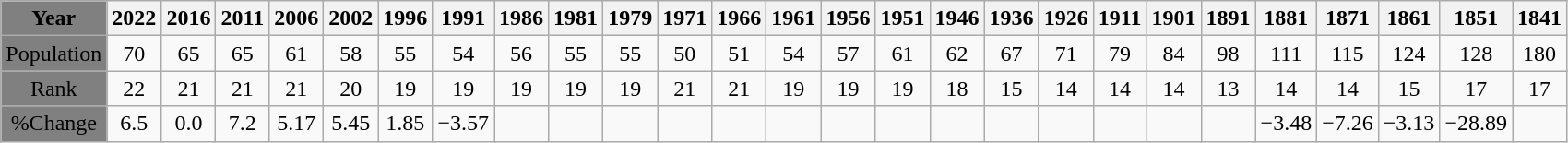<table class="wikitable">
<tr>
<th style="background:grey;">Year</th>
<th>2022</th>
<th>2016</th>
<th>2011</th>
<th>2006</th>
<th>2002</th>
<th>1996</th>
<th>1991</th>
<th>1986</th>
<th>1981</th>
<th>1979</th>
<th>1971</th>
<th>1966</th>
<th>1961</th>
<th>1956</th>
<th>1951</th>
<th>1946</th>
<th>1936</th>
<th>1926</th>
<th>1911</th>
<th>1901</th>
<th>1891</th>
<th>1881</th>
<th>1871</th>
<th>1861</th>
<th>1851</th>
<th>1841</th>
</tr>
<tr align="center">
<td style="background:grey;">Population</td>
<td>70</td>
<td>65</td>
<td>65</td>
<td>61</td>
<td>58</td>
<td>55</td>
<td>54</td>
<td>56</td>
<td>55</td>
<td>55</td>
<td>50</td>
<td>51</td>
<td>54</td>
<td>57</td>
<td>61</td>
<td>62</td>
<td>67</td>
<td>71</td>
<td>79</td>
<td>84</td>
<td>98</td>
<td>111</td>
<td>115</td>
<td>124</td>
<td>128</td>
<td>180</td>
</tr>
<tr align="center">
<td style="background:grey;">Rank</td>
<td>22</td>
<td>21</td>
<td>21</td>
<td>21</td>
<td>20</td>
<td>19</td>
<td>19</td>
<td>19</td>
<td>19</td>
<td>19</td>
<td>21</td>
<td>21</td>
<td>19</td>
<td>19</td>
<td>19</td>
<td>18</td>
<td>15</td>
<td>14</td>
<td>14</td>
<td>14</td>
<td>13</td>
<td>14</td>
<td>14</td>
<td>15</td>
<td>17</td>
<td>17</td>
</tr>
<tr align="center">
<td style="background:grey;">%Change</td>
<td>6.5</td>
<td>0.0</td>
<td>7.2</td>
<td>5.17</td>
<td>5.45</td>
<td>1.85</td>
<td>−3.57</td>
<td></td>
<td></td>
<td></td>
<td></td>
<td></td>
<td></td>
<td></td>
<td></td>
<td></td>
<td></td>
<td></td>
<td></td>
<td></td>
<td></td>
<td>−3.48</td>
<td>−7.26</td>
<td>−3.13</td>
<td>−28.89</td>
<td></td>
</tr>
</table>
